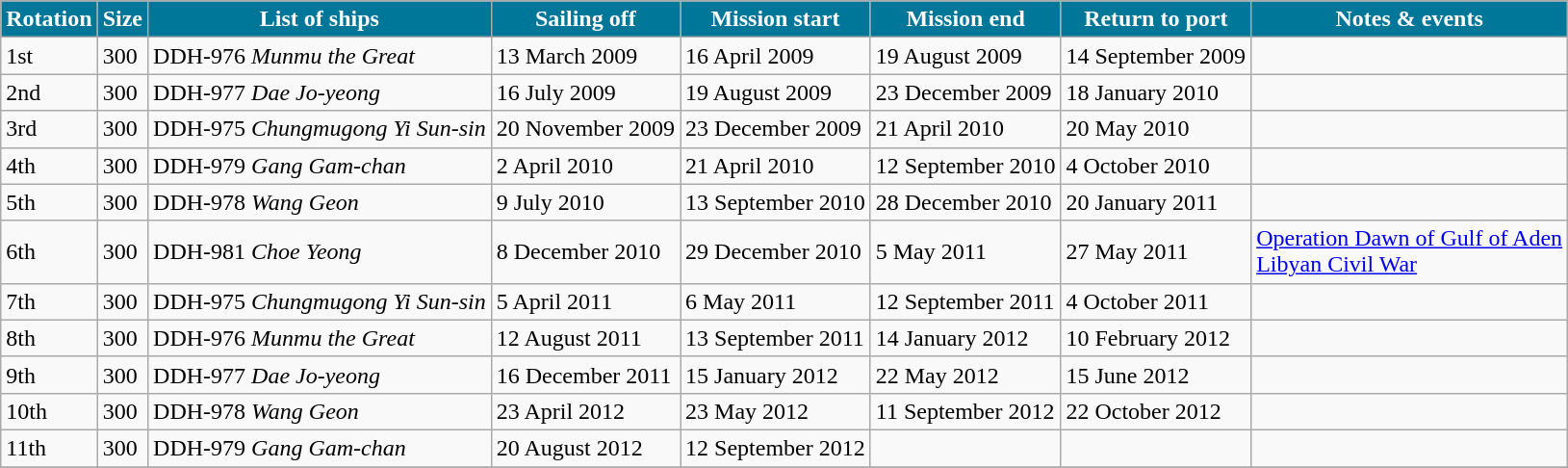<table class="wikitable">
<tr>
<th style="background:#079;color:#fff;">Rotation</th>
<th style="background:#079;color:#fff;">Size</th>
<th style="background:#079;color:#fff;">List of ships</th>
<th style="background:#079;color:#fff;">Sailing off</th>
<th style="background:#079;color:#fff;">Mission start</th>
<th style="background:#079;color:#fff;">Mission end</th>
<th style="background:#079;color:#fff;">Return to port</th>
<th style="background:#079;color:#fff;">Notes & events</th>
</tr>
<tr>
<td>1st</td>
<td>300</td>
<td>DDH-976 <em>Munmu the Great</em></td>
<td>13 March 2009</td>
<td>16 April 2009</td>
<td>19 August 2009</td>
<td>14 September 2009</td>
<td></td>
</tr>
<tr>
<td>2nd</td>
<td>300</td>
<td>DDH-977 <em>Dae Jo-yeong</em></td>
<td>16 July 2009</td>
<td>19 August 2009</td>
<td>23 December 2009</td>
<td>18 January 2010</td>
<td></td>
</tr>
<tr>
<td>3rd</td>
<td>300</td>
<td>DDH-975 <em>Chungmugong Yi Sun-sin</em></td>
<td>20 November 2009</td>
<td>23 December 2009</td>
<td>21 April 2010</td>
<td>20 May 2010</td>
<td></td>
</tr>
<tr>
<td>4th</td>
<td>300</td>
<td>DDH-979 <em>Gang Gam-chan</em></td>
<td>2 April 2010</td>
<td>21 April 2010</td>
<td>12 September 2010</td>
<td>4 October 2010</td>
<td></td>
</tr>
<tr>
<td>5th</td>
<td>300</td>
<td>DDH-978 <em>Wang Geon</em></td>
<td>9 July 2010</td>
<td>13 September 2010</td>
<td>28 December 2010</td>
<td>20 January 2011</td>
<td></td>
</tr>
<tr>
<td>6th</td>
<td>300</td>
<td>DDH-981 <em>Choe Yeong</em></td>
<td>8 December 2010</td>
<td>29 December 2010</td>
<td>5 May 2011</td>
<td>27 May 2011</td>
<td><a href='#'>Operation Dawn of Gulf of Aden</a><br><a href='#'>Libyan Civil War</a></td>
</tr>
<tr>
<td>7th</td>
<td>300</td>
<td>DDH-975 <em>Chungmugong Yi Sun-sin</em></td>
<td>5 April 2011</td>
<td>6 May 2011</td>
<td>12 September 2011</td>
<td>4 October 2011</td>
<td></td>
</tr>
<tr>
<td>8th</td>
<td>300</td>
<td>DDH-976 <em>Munmu the Great</em></td>
<td>12 August 2011</td>
<td>13 September 2011</td>
<td>14 January 2012</td>
<td>10 February 2012</td>
<td></td>
</tr>
<tr>
<td>9th</td>
<td>300</td>
<td>DDH-977 <em>Dae Jo-yeong</em></td>
<td>16 December 2011</td>
<td>15 January 2012</td>
<td>22 May 2012</td>
<td>15 June 2012</td>
<td></td>
</tr>
<tr>
<td>10th</td>
<td>300</td>
<td>DDH-978 <em>Wang Geon</em></td>
<td>23 April 2012</td>
<td>23 May 2012</td>
<td>11 September 2012</td>
<td>22 October 2012</td>
<td></td>
</tr>
<tr>
<td>11th</td>
<td>300</td>
<td>DDH-979 <em>Gang Gam-chan</em></td>
<td>20 August 2012</td>
<td>12 September 2012</td>
<td></td>
<td></td>
<td></td>
</tr>
<tr>
</tr>
</table>
